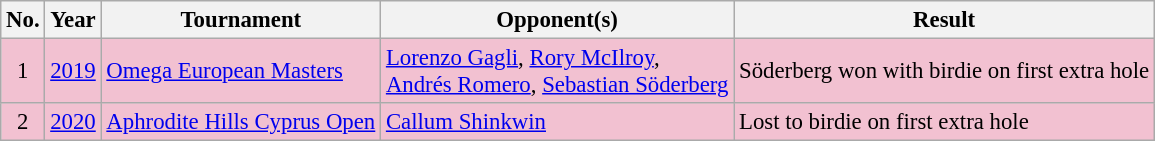<table class="wikitable" style="font-size:95%;">
<tr>
<th>No.</th>
<th>Year</th>
<th>Tournament</th>
<th>Opponent(s)</th>
<th>Result</th>
</tr>
<tr style="background:#F2C1D1;">
<td align=center>1</td>
<td><a href='#'>2019</a></td>
<td><a href='#'>Omega European Masters</a></td>
<td> <a href='#'>Lorenzo Gagli</a>,  <a href='#'>Rory McIlroy</a>,<br> <a href='#'>Andrés Romero</a>,  <a href='#'>Sebastian Söderberg</a></td>
<td>Söderberg won with birdie on first extra hole</td>
</tr>
<tr style="background:#F2C1D1;">
<td align=center>2</td>
<td><a href='#'>2020</a></td>
<td><a href='#'>Aphrodite Hills Cyprus Open</a></td>
<td> <a href='#'>Callum Shinkwin</a></td>
<td>Lost to birdie on first extra hole</td>
</tr>
</table>
